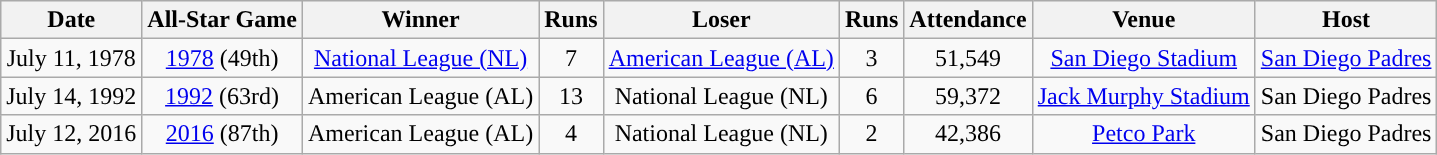<table class="wikitable" style="text-align:center">
<tr style="background-color:#efefef;">
<th data-sort-type="number">Date</th>
<th style="text-align:center;">All-Star Game</th>
<th style="text-align:center;">Winner</th>
<th style="text-align:center;">Runs</th>
<th style="text-align:center;">Loser</th>
<th style="text-align:center;">Runs</th>
<th style="text-align:center;">Attendance</th>
<th style="text-align:center;">Venue</th>
<th style="text-align:center;">Host</th>
</tr>
<tr>
<td>July 11, 1978</td>
<td><a href='#'>1978</a> (49th)</td>
<td><a href='#'>National League (NL)</a></td>
<td>7</td>
<td><a href='#'>American League (AL)</a></td>
<td>3</td>
<td>51,549</td>
<td><a href='#'>San Diego Stadium</a></td>
<td><a href='#'>San Diego Padres</a></td>
</tr>
<tr>
<td>July 14, 1992</td>
<td><a href='#'>1992</a> (63rd)</td>
<td>American League (AL)</td>
<td>13</td>
<td>National League (NL)</td>
<td>6</td>
<td>59,372</td>
<td><a href='#'>Jack Murphy Stadium</a></td>
<td>San Diego Padres</td>
</tr>
<tr>
<td>July 12, 2016</td>
<td><a href='#'>2016</a> (87th)</td>
<td>American League (AL)</td>
<td>4</td>
<td>National League (NL)</td>
<td>2</td>
<td>42,386</td>
<td><a href='#'>Petco Park</a></td>
<td>San Diego Padres</td>
</tr>
</table>
